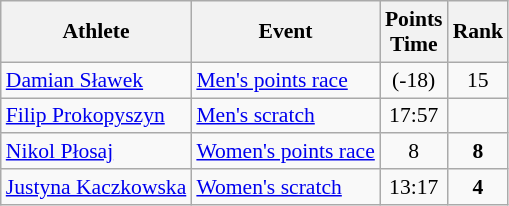<table class="wikitable" style="font-size:90%">
<tr>
<th>Athlete</th>
<th>Event</th>
<th>Points<br>Time</th>
<th>Rank</th>
</tr>
<tr align=center>
<td align=left><a href='#'>Damian Sławek</a></td>
<td align=left><a href='#'>Men's points race</a></td>
<td>(-18)</td>
<td>15</td>
</tr>
<tr align=center>
<td align=left><a href='#'>Filip Prokopyszyn</a></td>
<td align=left><a href='#'>Men's scratch</a></td>
<td>17:57</td>
<td></td>
</tr>
<tr align=center>
<td align=left><a href='#'>Nikol Płosaj</a></td>
<td align=left><a href='#'>Women's points race</a></td>
<td>8</td>
<td><strong>8</strong></td>
</tr>
<tr align=center>
<td align=left><a href='#'>Justyna Kaczkowska</a></td>
<td align=left><a href='#'>Women's scratch</a></td>
<td>13:17</td>
<td><strong>4</strong></td>
</tr>
</table>
